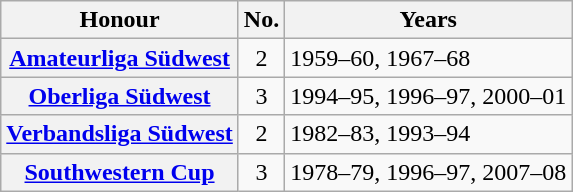<table class="wikitable plainrowheaders">
<tr>
<th scope=col>Honour</th>
<th scope=col>No.</th>
<th scope=col>Years</th>
</tr>
<tr>
<th scope=row><a href='#'>Amateurliga Südwest</a></th>
<td align="center">2</td>
<td>1959–60, 1967–68</td>
</tr>
<tr>
<th scope=row><a href='#'>Oberliga Südwest</a></th>
<td align="center">3</td>
<td>1994–95, 1996–97, 2000–01</td>
</tr>
<tr>
<th scope=row><a href='#'>Verbandsliga Südwest</a></th>
<td align="center">2</td>
<td>1982–83, 1993–94</td>
</tr>
<tr>
<th scope=row><a href='#'>Southwestern Cup</a></th>
<td align="center">3</td>
<td>1978–79, 1996–97, 2007–08</td>
</tr>
</table>
